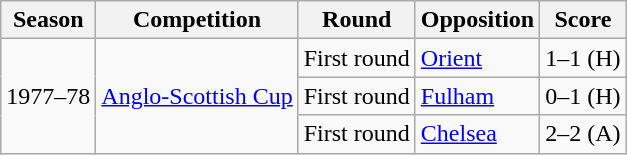<table class="wikitable">
<tr>
<th>Season</th>
<th>Competition</th>
<th>Round</th>
<th>Opposition</th>
<th>Score</th>
</tr>
<tr>
<td rowspan="3">1977–78</td>
<td rowspan="3"><a href='#'>Anglo-Scottish Cup</a></td>
<td>First round</td>
<td> <a href='#'>Orient</a></td>
<td>1–1 (H)</td>
</tr>
<tr>
<td>First round</td>
<td> <a href='#'>Fulham</a></td>
<td>0–1 (H)</td>
</tr>
<tr>
<td>First round</td>
<td> <a href='#'>Chelsea</a></td>
<td>2–2 (A)</td>
</tr>
</table>
